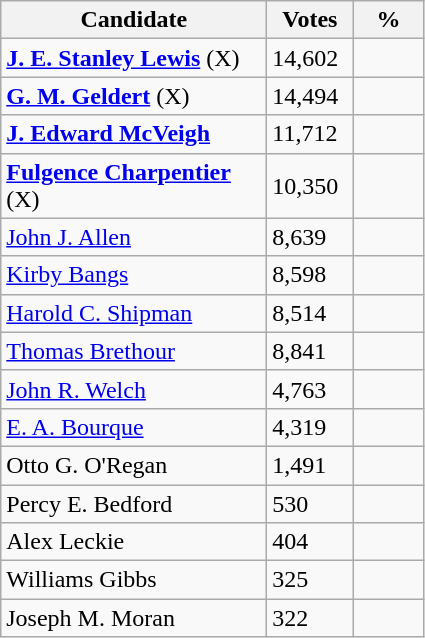<table class="wikitable">
<tr>
<th style="width: 170px">Candidate</th>
<th style="width: 50px">Votes</th>
<th style="width: 40px">%</th>
</tr>
<tr>
<td><strong><a href='#'>J. E. Stanley Lewis</a></strong> (X)</td>
<td>14,602</td>
</tr>
<tr>
<td><strong><a href='#'>G. M. Geldert</a></strong> (X)</td>
<td>14,494</td>
<td></td>
</tr>
<tr>
<td><strong><a href='#'>J. Edward McVeigh</a></strong></td>
<td>11,712</td>
<td></td>
</tr>
<tr>
<td><strong><a href='#'>Fulgence Charpentier</a></strong> (X)</td>
<td>10,350</td>
<td></td>
</tr>
<tr>
<td><a href='#'>John J. Allen</a></td>
<td>8,639</td>
<td></td>
</tr>
<tr>
<td><a href='#'>Kirby Bangs</a></td>
<td>8,598</td>
<td></td>
</tr>
<tr>
<td><a href='#'>Harold C. Shipman</a></td>
<td>8,514</td>
<td></td>
</tr>
<tr>
<td><a href='#'>Thomas Brethour</a></td>
<td>8,841</td>
<td></td>
</tr>
<tr>
<td><a href='#'>John R. Welch</a></td>
<td>4,763</td>
<td></td>
</tr>
<tr>
<td><a href='#'>E. A. Bourque</a></td>
<td>4,319</td>
<td></td>
</tr>
<tr>
<td>Otto G. O'Regan</td>
<td>1,491</td>
<td></td>
</tr>
<tr>
<td>Percy E. Bedford</td>
<td>530</td>
<td></td>
</tr>
<tr>
<td>Alex Leckie</td>
<td>404</td>
<td></td>
</tr>
<tr>
<td>Williams Gibbs</td>
<td>325</td>
<td></td>
</tr>
<tr>
<td>Joseph M. Moran</td>
<td>322</td>
<td></td>
</tr>
</table>
